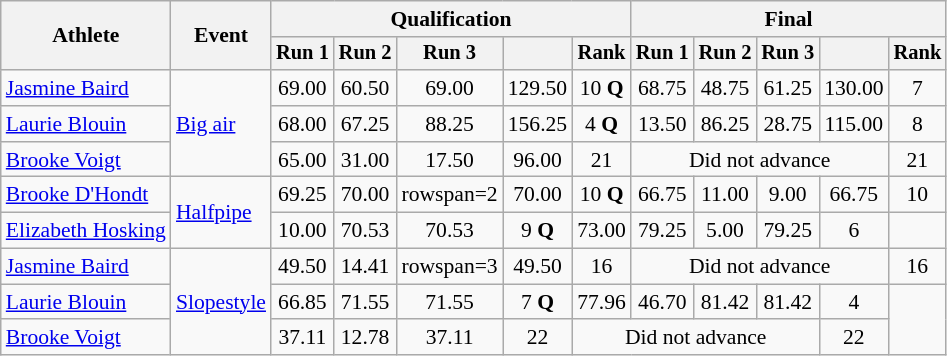<table class=wikitable style=font-size:90%;text-align:center>
<tr>
<th rowspan=2>Athlete</th>
<th rowspan=2>Event</th>
<th colspan=5>Qualification</th>
<th colspan=5>Final</th>
</tr>
<tr style=font-size:95%>
<th>Run 1</th>
<th>Run 2</th>
<th>Run 3</th>
<th></th>
<th>Rank</th>
<th>Run 1</th>
<th>Run 2</th>
<th>Run 3</th>
<th></th>
<th>Rank</th>
</tr>
<tr>
<td align=left><a href='#'>Jasmine Baird</a></td>
<td align=left rowspan=3><a href='#'>Big air</a></td>
<td>69.00</td>
<td>60.50</td>
<td>69.00</td>
<td>129.50</td>
<td>10 <strong>Q</strong></td>
<td>68.75</td>
<td>48.75</td>
<td>61.25</td>
<td>130.00</td>
<td>7</td>
</tr>
<tr>
<td align=left><a href='#'>Laurie Blouin</a></td>
<td>68.00</td>
<td>67.25</td>
<td>88.25</td>
<td>156.25</td>
<td>4 <strong>Q</strong></td>
<td>13.50</td>
<td>86.25</td>
<td>28.75</td>
<td>115.00</td>
<td>8</td>
</tr>
<tr>
<td align=left><a href='#'>Brooke Voigt</a></td>
<td>65.00</td>
<td>31.00</td>
<td>17.50</td>
<td>96.00</td>
<td>21</td>
<td colspan=4>Did not advance</td>
<td>21</td>
</tr>
<tr>
<td align=left><a href='#'>Brooke D'Hondt</a></td>
<td align=left rowspan=2><a href='#'>Halfpipe</a></td>
<td>69.25</td>
<td>70.00</td>
<td>rowspan=2 </td>
<td>70.00</td>
<td>10 <strong>Q</strong></td>
<td>66.75</td>
<td>11.00</td>
<td>9.00</td>
<td>66.75</td>
<td>10</td>
</tr>
<tr>
<td align=left><a href='#'>Elizabeth Hosking</a></td>
<td>10.00</td>
<td>70.53</td>
<td>70.53</td>
<td>9 <strong>Q</strong></td>
<td>73.00</td>
<td>79.25</td>
<td>5.00</td>
<td>79.25</td>
<td>6</td>
</tr>
<tr>
<td align=left><a href='#'>Jasmine Baird</a></td>
<td align=left rowspan=3><a href='#'>Slopestyle</a></td>
<td>49.50</td>
<td>14.41</td>
<td>rowspan=3 </td>
<td>49.50</td>
<td>16</td>
<td colspan=4>Did not advance</td>
<td>16</td>
</tr>
<tr>
<td align=left><a href='#'>Laurie Blouin</a></td>
<td>66.85</td>
<td>71.55</td>
<td>71.55</td>
<td>7 <strong>Q</strong></td>
<td>77.96</td>
<td>46.70</td>
<td>81.42</td>
<td>81.42</td>
<td>4</td>
</tr>
<tr>
<td align=left><a href='#'>Brooke Voigt</a></td>
<td>37.11</td>
<td>12.78</td>
<td>37.11</td>
<td>22</td>
<td colspan=4>Did not advance</td>
<td>22</td>
</tr>
</table>
